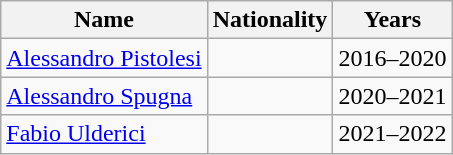<table class="wikitable" style="text-align: center">
<tr>
<th>Name</th>
<th>Nationality</th>
<th>Years</th>
</tr>
<tr>
<td align="left"><a href='#'>Alessandro Pistolesi</a></td>
<td></td>
<td align="left">2016–2020</td>
</tr>
<tr>
<td align="left"><a href='#'>Alessandro Spugna</a></td>
<td></td>
<td align="left">2020–2021</td>
</tr>
<tr>
<td align="left"><a href='#'>Fabio Ulderici</a></td>
<td></td>
<td align="left">2021–2022</td>
</tr>
</table>
